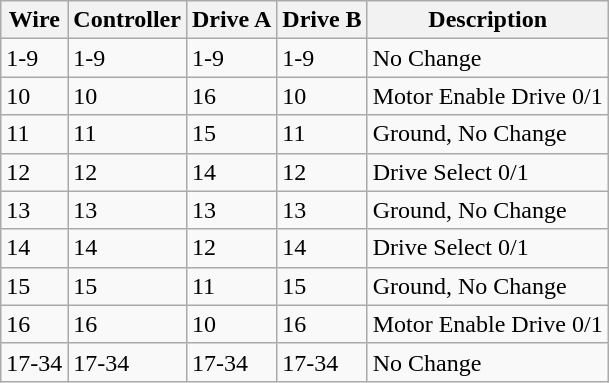<table class="wikitable" style="border:1; display:inline-table">
<tr>
<th>Wire</th>
<th>Controller</th>
<th>Drive A</th>
<th>Drive B</th>
<th>Description</th>
</tr>
<tr>
<td>1-9</td>
<td>1-9</td>
<td>1-9</td>
<td>1-9</td>
<td>No Change</td>
</tr>
<tr>
<td>10</td>
<td>10</td>
<td>16</td>
<td>10</td>
<td>Motor Enable Drive 0/1</td>
</tr>
<tr>
<td>11</td>
<td>11</td>
<td>15</td>
<td>11</td>
<td>Ground, No Change</td>
</tr>
<tr>
<td>12</td>
<td>12</td>
<td>14</td>
<td>12</td>
<td>Drive Select 0/1</td>
</tr>
<tr>
<td>13</td>
<td>13</td>
<td>13</td>
<td>13</td>
<td>Ground, No Change</td>
</tr>
<tr>
<td>14</td>
<td>14</td>
<td>12</td>
<td>14</td>
<td>Drive Select 0/1</td>
</tr>
<tr>
<td>15</td>
<td>15</td>
<td>11</td>
<td>15</td>
<td>Ground, No Change</td>
</tr>
<tr>
<td>16</td>
<td>16</td>
<td>10</td>
<td>16</td>
<td>Motor Enable Drive 0/1</td>
</tr>
<tr>
<td>17-34</td>
<td>17-34</td>
<td>17-34</td>
<td>17-34</td>
<td>No Change</td>
</tr>
</table>
